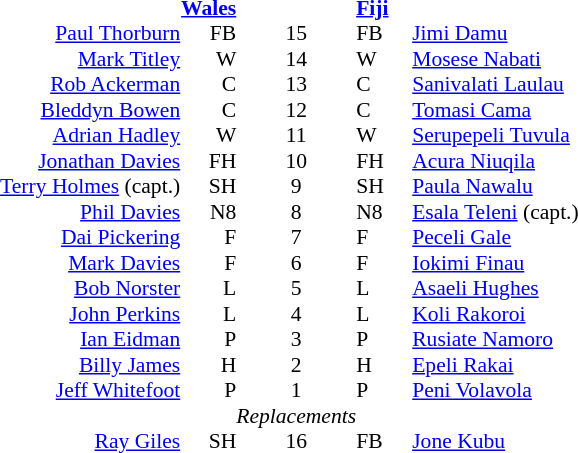<table width="100%" style="font-size: 90%; " cellspacing="0" cellpadding="0" align=center>
<tr>
<td width=41%; text-align=right></td>
<td width=3%; text-align:right></td>
<td width=4%; text-align:center></td>
<td width=3%; text-align:left></td>
<td width=49%; text-align:left></td>
</tr>
<tr>
<td colspan=2; align=right><strong><a href='#'>Wales</a></strong></td>
<td></td>
<td colspan=2;><strong><a href='#'>Fiji</a></strong></td>
</tr>
<tr>
<td align=right><a href='#'>Paul Thorburn</a></td>
<td align=right>FB</td>
<td align=center>15</td>
<td>FB</td>
<td><a href='#'>Jimi Damu</a></td>
</tr>
<tr>
<td align=right><a href='#'>Mark Titley</a></td>
<td align=right>W</td>
<td align=center>14</td>
<td>W</td>
<td><a href='#'>Mosese Nabati</a></td>
</tr>
<tr>
<td align=right><a href='#'>Rob Ackerman</a></td>
<td align=right>C</td>
<td align=center>13</td>
<td>C</td>
<td><a href='#'>Sanivalati Laulau</a></td>
</tr>
<tr>
<td align=right><a href='#'>Bleddyn Bowen</a></td>
<td align=right>C</td>
<td align=center>12</td>
<td>C</td>
<td><a href='#'>Tomasi Cama</a></td>
</tr>
<tr>
<td align=right><a href='#'>Adrian Hadley</a></td>
<td align=right>W</td>
<td align=center>11</td>
<td>W</td>
<td><a href='#'>Serupepeli Tuvula</a></td>
</tr>
<tr>
<td align=right><a href='#'>Jonathan Davies</a></td>
<td align=right>FH</td>
<td align=center>10</td>
<td>FH</td>
<td><a href='#'>Acura Niuqila</a></td>
</tr>
<tr>
<td align=right><a href='#'>Terry Holmes</a> (capt.)</td>
<td align=right>SH</td>
<td align=center>9</td>
<td>SH</td>
<td><a href='#'>Paula Nawalu</a></td>
</tr>
<tr>
<td align=right><a href='#'>Phil Davies</a></td>
<td align=right>N8</td>
<td align=center>8</td>
<td>N8</td>
<td><a href='#'>Esala Teleni</a> (capt.)</td>
</tr>
<tr>
<td align=right><a href='#'>Dai Pickering</a></td>
<td align=right>F</td>
<td align=center>7</td>
<td>F</td>
<td><a href='#'>Peceli Gale</a></td>
</tr>
<tr>
<td align=right><a href='#'>Mark Davies</a></td>
<td align=right>F</td>
<td align=center>6</td>
<td>F</td>
<td><a href='#'>Iokimi Finau</a></td>
</tr>
<tr>
<td align=right><a href='#'>Bob Norster</a></td>
<td align=right>L</td>
<td align=center>5</td>
<td>L</td>
<td><a href='#'>Asaeli Hughes</a></td>
</tr>
<tr>
<td align=right><a href='#'>John Perkins</a></td>
<td align=right>L</td>
<td align=center>4</td>
<td>L</td>
<td><a href='#'>Koli Rakoroi</a></td>
</tr>
<tr>
<td align=right><a href='#'>Ian Eidman</a></td>
<td align=right>P</td>
<td align=center>3</td>
<td>P</td>
<td><a href='#'>Rusiate Namoro</a></td>
</tr>
<tr>
<td align=right><a href='#'>Billy James</a></td>
<td align=right>H</td>
<td align=center>2</td>
<td>H</td>
<td><a href='#'>Epeli Rakai</a></td>
</tr>
<tr>
<td align=right><a href='#'>Jeff Whitefoot</a></td>
<td align=right>P</td>
<td align=center>1</td>
<td>P</td>
<td><a href='#'>Peni Volavola</a></td>
</tr>
<tr>
<td></td>
<td></td>
<td align=center><em>Replacements</em></td>
<td></td>
<td></td>
</tr>
<tr>
<td align=right><a href='#'>Ray Giles</a></td>
<td align=right>SH</td>
<td align=center>16</td>
<td>FB</td>
<td><a href='#'>Jone Kubu</a></td>
</tr>
</table>
